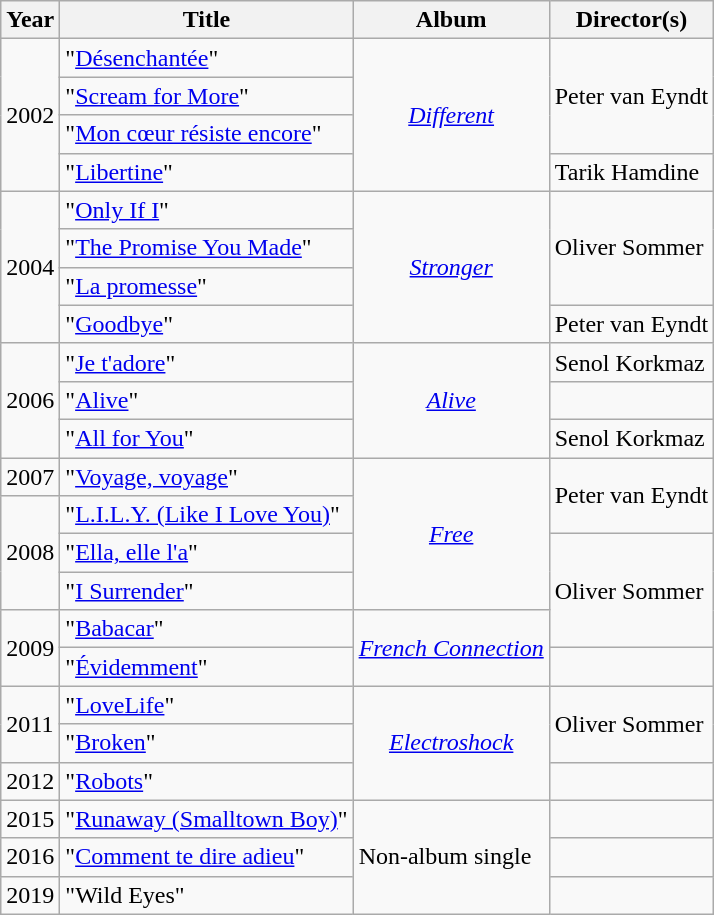<table class="wikitable">
<tr>
<th>Year</th>
<th>Title</th>
<th>Album</th>
<th>Director(s)</th>
</tr>
<tr>
<td rowspan="4">2002</td>
<td>"<a href='#'>Désenchantée</a>"</td>
<td rowspan="4" style="text-align:center;"><em><a href='#'>Different</a></em></td>
<td rowspan="3">Peter van Eyndt</td>
</tr>
<tr>
<td>"<a href='#'>Scream for More</a>"</td>
</tr>
<tr>
<td>"<a href='#'>Mon cœur résiste encore</a>"</td>
</tr>
<tr>
<td>"<a href='#'>Libertine</a>"</td>
<td>Tarik Hamdine</td>
</tr>
<tr>
<td rowspan="4">2004</td>
<td>"<a href='#'>Only If I</a>"</td>
<td rowspan="4" style="text-align:center;"><em><a href='#'>Stronger</a></em></td>
<td rowspan="3">Oliver Sommer</td>
</tr>
<tr>
<td>"<a href='#'>The Promise You Made</a>"</td>
</tr>
<tr>
<td>"<a href='#'>La promesse</a>"</td>
</tr>
<tr>
<td>"<a href='#'>Goodbye</a>"</td>
<td>Peter van Eyndt</td>
</tr>
<tr>
<td rowspan="3">2006</td>
<td>"<a href='#'>Je t'adore</a>"</td>
<td rowspan="3" style="text-align:center;"><em><a href='#'>Alive</a></em></td>
<td>Senol Korkmaz</td>
</tr>
<tr>
<td>"<a href='#'>Alive</a>"</td>
<td></td>
</tr>
<tr>
<td>"<a href='#'>All for You</a>"</td>
<td>Senol Korkmaz</td>
</tr>
<tr>
<td>2007</td>
<td>"<a href='#'>Voyage, voyage</a>"</td>
<td rowspan="4" style="text-align:center;"><em><a href='#'>Free</a></em></td>
<td rowspan="2">Peter van Eyndt</td>
</tr>
<tr>
<td rowspan="3">2008</td>
<td>"<a href='#'>L.I.L.Y. (Like I Love You)</a>"</td>
</tr>
<tr>
<td>"<a href='#'>Ella, elle l'a</a>"</td>
<td rowspan="3">Oliver Sommer</td>
</tr>
<tr>
<td>"<a href='#'>I Surrender</a>"</td>
</tr>
<tr>
<td rowspan="2">2009</td>
<td>"<a href='#'>Babacar</a>"</td>
<td rowspan="2" style="text-align:center;"><em><a href='#'>French Connection</a></em></td>
</tr>
<tr>
<td>"<a href='#'>Évidemment</a>"</td>
<td></td>
</tr>
<tr>
<td rowspan="2">2011</td>
<td>"<a href='#'>LoveLife</a>"</td>
<td rowspan="3" style="text-align:center;"><em><a href='#'>Electroshock</a></em></td>
<td rowspan="2">Oliver Sommer</td>
</tr>
<tr>
<td>"<a href='#'>Broken</a>"</td>
</tr>
<tr>
<td>2012</td>
<td>"<a href='#'>Robots</a>"</td>
<td></td>
</tr>
<tr>
<td>2015</td>
<td>"<a href='#'>Runaway (Smalltown Boy)</a>"</td>
<td rowspan="3">Non-album single</td>
<td></td>
</tr>
<tr>
<td>2016</td>
<td>"<a href='#'>Comment te dire adieu</a>"</td>
<td></td>
</tr>
<tr>
<td>2019</td>
<td>"Wild Eyes"</td>
<td></td>
</tr>
</table>
